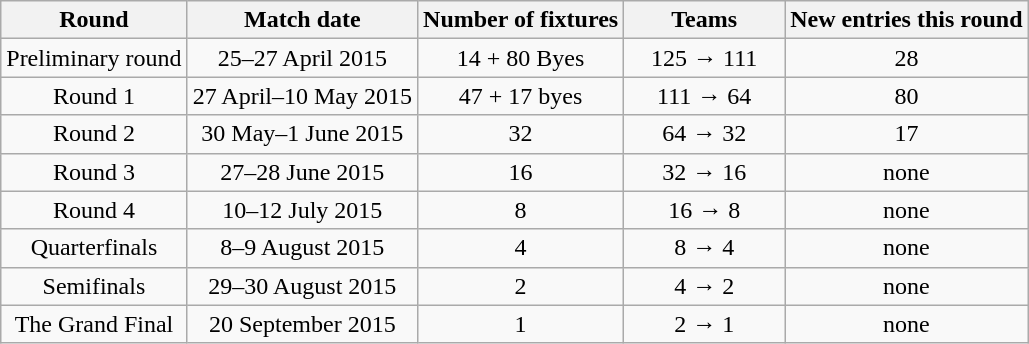<table class="wikitable" style="text-align:center">
<tr>
<th>Round</th>
<th>Match date</th>
<th>Number of fixtures</th>
<th style="width:100px;">Teams</th>
<th>New entries this round</th>
</tr>
<tr>
<td>Preliminary round</td>
<td>25–27 April 2015</td>
<td>14 + 80 Byes</td>
<td>125 → 111</td>
<td>28</td>
</tr>
<tr>
<td>Round 1</td>
<td>27 April–10 May 2015</td>
<td>47 + 17 byes</td>
<td>111 → 64</td>
<td>80</td>
</tr>
<tr>
<td>Round 2</td>
<td>30 May–1 June 2015</td>
<td>32</td>
<td>64 → 32</td>
<td>17</td>
</tr>
<tr>
<td>Round 3</td>
<td>27–28 June 2015</td>
<td>16</td>
<td>32 → 16</td>
<td>none</td>
</tr>
<tr>
<td>Round 4</td>
<td>10–12 July 2015</td>
<td>8</td>
<td>16 → 8</td>
<td>none</td>
</tr>
<tr>
<td>Quarterfinals</td>
<td>8–9 August 2015</td>
<td>4</td>
<td>8 → 4</td>
<td>none</td>
</tr>
<tr>
<td>Semifinals</td>
<td>29–30 August 2015</td>
<td>2</td>
<td>4 → 2</td>
<td>none</td>
</tr>
<tr>
<td>The Grand Final</td>
<td>20 September 2015</td>
<td>1</td>
<td>2 → 1</td>
<td>none</td>
</tr>
</table>
